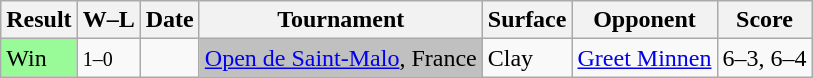<table class="sortable wikitable">
<tr>
<th>Result</th>
<th class="unsortable">W–L</th>
<th>Date</th>
<th>Tournament</th>
<th>Surface</th>
<th>Opponent</th>
<th class="unsortable">Score</th>
</tr>
<tr>
<td style="background:#98fb98;">Win</td>
<td><small>1–0</small></td>
<td><a href='#'></a></td>
<td style="background:silver;"><a href='#'>Open de Saint-Malo</a>, France</td>
<td>Clay</td>
<td> <a href='#'>Greet Minnen</a></td>
<td>6–3, 6–4</td>
</tr>
</table>
